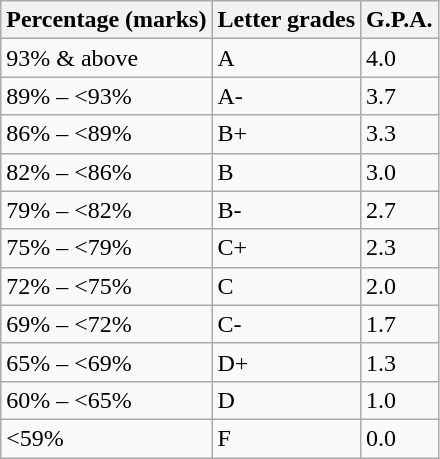<table class="wikitable">
<tr>
<th>Percentage (marks)</th>
<th>Letter grades</th>
<th>G.P.A.</th>
</tr>
<tr>
<td>93% & above</td>
<td>A</td>
<td>4.0</td>
</tr>
<tr>
<td>89% – <93%</td>
<td>A-</td>
<td>3.7</td>
</tr>
<tr>
<td>86% – <89%</td>
<td>B+</td>
<td>3.3</td>
</tr>
<tr>
<td>82% – <86%</td>
<td>B</td>
<td>3.0</td>
</tr>
<tr>
<td>79% – <82%</td>
<td>B-</td>
<td>2.7</td>
</tr>
<tr>
<td>75% – <79%</td>
<td>C+</td>
<td>2.3</td>
</tr>
<tr>
<td>72% – <75%</td>
<td>C</td>
<td>2.0</td>
</tr>
<tr>
<td>69% – <72%</td>
<td>C-</td>
<td>1.7</td>
</tr>
<tr>
<td>65% – <69%</td>
<td>D+</td>
<td>1.3</td>
</tr>
<tr>
<td>60% – <65%</td>
<td>D</td>
<td>1.0</td>
</tr>
<tr>
<td><59%</td>
<td>F</td>
<td>0.0</td>
</tr>
</table>
